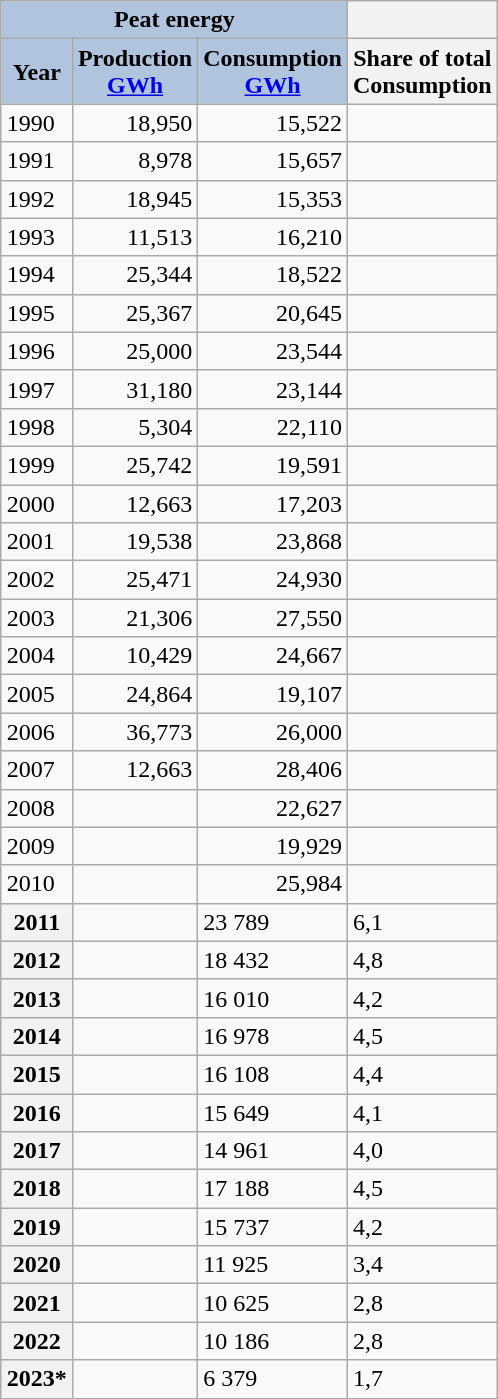<table class="wikitable" style="float: right; clear: both; margin-left: 10px;">
<tr>
<th colspan="3" align="left" style="background-color: #B0C4DE;">Peat energy</th>
<th></th>
</tr>
<tr>
<th style="background-color: #B0C4DE;">Year</th>
<th style="background-color: #B0C4DE;">Production<br><a href='#'>GWh</a></th>
<th style="background-color: #B0C4DE;">Consumption<br><a href='#'>GWh</a></th>
<th>Share of total<br>Consumption</th>
</tr>
<tr ---->
<td align="left">1990</td>
<td align="right">18,950</td>
<td align="right">15,522</td>
<td></td>
</tr>
<tr ---->
<td align="left">1991</td>
<td align="right">8,978</td>
<td align="right">15,657</td>
<td></td>
</tr>
<tr ---->
<td align="left">1992</td>
<td align="right">18,945</td>
<td align="right">15,353</td>
<td></td>
</tr>
<tr ---->
<td align="left">1993</td>
<td align="right">11,513</td>
<td align="right">16,210</td>
<td></td>
</tr>
<tr ---->
<td align="left">1994</td>
<td align="right">25,344</td>
<td align="right">18,522</td>
<td></td>
</tr>
<tr ---->
<td align="left">1995</td>
<td align="right">25,367</td>
<td align="right">20,645</td>
<td></td>
</tr>
<tr ---->
<td align="left">1996</td>
<td align="right">25,000</td>
<td align="right">23,544</td>
<td></td>
</tr>
<tr ---->
<td align="left">1997</td>
<td align="right">31,180</td>
<td align="right">23,144</td>
<td></td>
</tr>
<tr ---->
<td align="left">1998</td>
<td align="right">5,304</td>
<td align="right">22,110</td>
<td></td>
</tr>
<tr ---->
<td align="left">1999</td>
<td align="right">25,742</td>
<td align="right">19,591</td>
<td></td>
</tr>
<tr ---->
<td align="left">2000</td>
<td align="right">12,663</td>
<td align="right">17,203</td>
<td></td>
</tr>
<tr ---->
<td align="left">2001</td>
<td align="right">19,538</td>
<td align="right">23,868</td>
<td></td>
</tr>
<tr ---->
<td align="left">2002</td>
<td align="right">25,471</td>
<td align="right">24,930</td>
<td></td>
</tr>
<tr ---->
<td align="left">2003</td>
<td align="right">21,306</td>
<td align="right">27,550</td>
<td></td>
</tr>
<tr ---->
<td align="left">2004</td>
<td align="right">10,429</td>
<td align="right">24,667</td>
<td></td>
</tr>
<tr ---->
<td align="left">2005</td>
<td align="right">24,864</td>
<td align="right">19,107</td>
<td></td>
</tr>
<tr ---->
<td align="left">2006</td>
<td align="right">36,773</td>
<td align="right">26,000</td>
<td></td>
</tr>
<tr ---->
<td align="left">2007</td>
<td align="right">12,663</td>
<td align="right">28,406</td>
<td></td>
</tr>
<tr ---->
<td align="left">2008</td>
<td align="right"></td>
<td align="right">22,627</td>
<td></td>
</tr>
<tr ---->
<td align="left">2009</td>
<td align="right"></td>
<td align="right">19,929</td>
<td></td>
</tr>
<tr ---->
<td align="left">2010</td>
<td align="right"></td>
<td align="right">25,984</td>
<td></td>
</tr>
<tr ---->
<th rowspan="1">2011</th>
<td></td>
<td>23 789</td>
<td>6,1</td>
</tr>
<tr>
<th rowspan="1">2012</th>
<td></td>
<td>18 432</td>
<td>4,8</td>
</tr>
<tr>
<th rowspan="1">2013</th>
<td></td>
<td>16 010</td>
<td>4,2</td>
</tr>
<tr>
<th rowspan="1">2014</th>
<td></td>
<td>16 978</td>
<td>4,5</td>
</tr>
<tr>
<th rowspan="1">2015</th>
<td></td>
<td>16 108</td>
<td>4,4</td>
</tr>
<tr>
<th rowspan="1">2016</th>
<td></td>
<td>15 649</td>
<td>4,1</td>
</tr>
<tr>
<th rowspan="1">2017</th>
<td></td>
<td>14 961</td>
<td>4,0</td>
</tr>
<tr>
<th rowspan="1">2018</th>
<td></td>
<td>17 188</td>
<td>4,5</td>
</tr>
<tr>
<th rowspan="1">2019</th>
<td></td>
<td>15 737</td>
<td>4,2</td>
</tr>
<tr>
<th rowspan="1">2020</th>
<td></td>
<td>11 925</td>
<td>3,4</td>
</tr>
<tr>
<th rowspan="1">2021</th>
<td></td>
<td>10 625</td>
<td>2,8</td>
</tr>
<tr>
<th rowspan="1">2022</th>
<td></td>
<td>10 186</td>
<td>2,8</td>
</tr>
<tr>
<th rowspan="1">2023*</th>
<td></td>
<td>6 379</td>
<td>1,7</td>
</tr>
</table>
